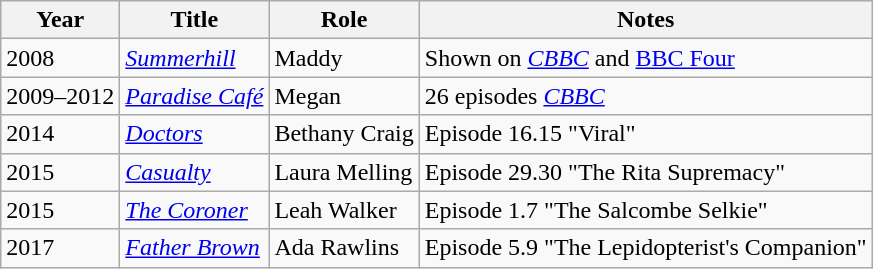<table class="wikitable">
<tr>
<th>Year</th>
<th>Title</th>
<th>Role</th>
<th>Notes</th>
</tr>
<tr>
<td>2008</td>
<td><em><a href='#'>Summerhill</a></em></td>
<td>Maddy</td>
<td>Shown on <em><a href='#'>CBBC</a></em> and <a href='#'>BBC Four</a></td>
</tr>
<tr>
<td>2009–2012</td>
<td><em><a href='#'>Paradise Café</a></em></td>
<td>Megan</td>
<td>26 episodes <em><a href='#'>CBBC</a></em></td>
</tr>
<tr>
<td>2014</td>
<td><em><a href='#'>Doctors</a></em></td>
<td>Bethany Craig</td>
<td>Episode 16.15 "Viral"</td>
</tr>
<tr>
<td>2015</td>
<td><em><a href='#'>Casualty</a></em></td>
<td>Laura Melling</td>
<td>Episode 29.30 "The Rita Supremacy"</td>
</tr>
<tr>
<td>2015</td>
<td><em><a href='#'>The Coroner</a></em></td>
<td>Leah Walker</td>
<td>Episode 1.7 "The Salcombe Selkie"</td>
</tr>
<tr>
<td>2017</td>
<td><em><a href='#'>Father Brown</a></em></td>
<td>Ada Rawlins</td>
<td>Episode 5.9 "The Lepidopterist's Companion"</td>
</tr>
</table>
